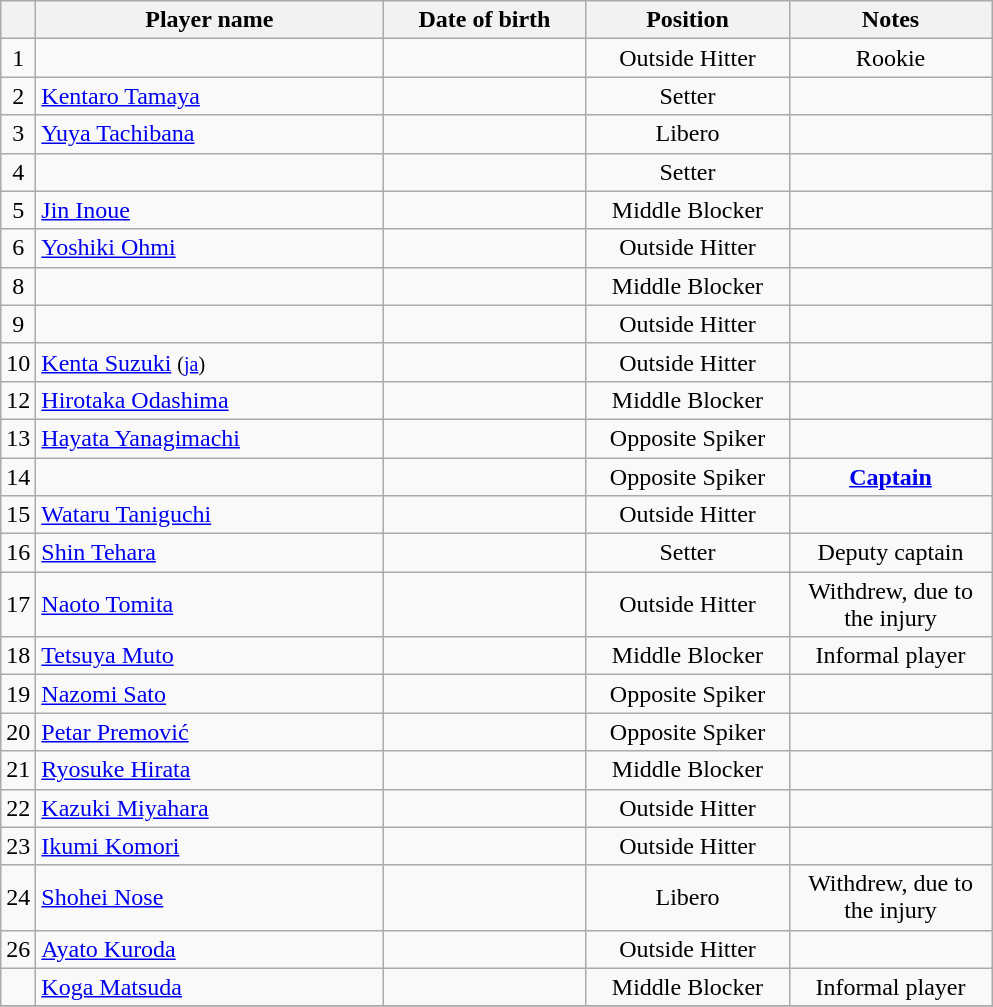<table class="wikitable sortable" style="font-size:100%; text-align:center;">
<tr>
<th></th>
<th style="width:14em">Player name</th>
<th style="width:8em">Date of birth</th>
<th style="width:8em">Position</th>
<th style="width:8em">Notes</th>
</tr>
<tr>
<td>1</td>
<td align=left> </td>
<td align=right></td>
<td>Outside Hitter</td>
<td>Rookie</td>
</tr>
<tr>
<td>2</td>
<td align=left> <a href='#'>Kentaro Tamaya</a></td>
<td align=right></td>
<td>Setter</td>
<td></td>
</tr>
<tr>
<td>3</td>
<td align=left> <a href='#'>Yuya Tachibana</a></td>
<td align=right></td>
<td>Libero</td>
<td></td>
</tr>
<tr>
<td>4</td>
<td align=left> </td>
<td align=right></td>
<td>Setter</td>
<td></td>
</tr>
<tr>
<td>5</td>
<td align=left> <a href='#'>Jin Inoue</a></td>
<td align=right></td>
<td>Middle Blocker</td>
<td></td>
</tr>
<tr>
<td>6</td>
<td align=left> <a href='#'>Yoshiki Ohmi</a></td>
<td align=right></td>
<td>Outside Hitter</td>
<td></td>
</tr>
<tr>
<td>8</td>
<td align=left> </td>
<td align=right></td>
<td>Middle Blocker</td>
<td></td>
</tr>
<tr>
<td>9</td>
<td align=left> </td>
<td align=right></td>
<td>Outside Hitter</td>
<td></td>
</tr>
<tr>
<td>10</td>
<td align=left> <a href='#'>Kenta Suzuki</a> <small>(<a href='#'>ja</a>)</small></td>
<td align=right></td>
<td>Outside Hitter</td>
<td></td>
</tr>
<tr>
<td>12</td>
<td align=left> <a href='#'>Hirotaka Odashima</a></td>
<td align=right></td>
<td>Middle Blocker</td>
<td></td>
</tr>
<tr>
<td>13</td>
<td align=left> <a href='#'>Hayata Yanagimachi</a></td>
<td align=right></td>
<td>Opposite Spiker</td>
<td></td>
</tr>
<tr>
<td>14</td>
<td align=left> </td>
<td align=right></td>
<td>Opposite Spiker</td>
<td><strong><a href='#'>Captain</a></strong></td>
</tr>
<tr>
<td>15</td>
<td align=left> <a href='#'>Wataru Taniguchi</a></td>
<td align=right></td>
<td>Outside Hitter</td>
<td></td>
</tr>
<tr>
<td>16</td>
<td align=left> <a href='#'>Shin Tehara</a></td>
<td align=right></td>
<td>Setter</td>
<td>Deputy captain</td>
</tr>
<tr>
<td>17</td>
<td align=left> <a href='#'>Naoto Tomita</a></td>
<td align=right></td>
<td>Outside Hitter</td>
<td>Withdrew, due to the injury</td>
</tr>
<tr>
<td>18</td>
<td align=left> <a href='#'>Tetsuya Muto</a></td>
<td align=right></td>
<td>Middle Blocker</td>
<td>Informal player</td>
</tr>
<tr>
<td>19</td>
<td align=left> <a href='#'>Nazomi Sato</a></td>
<td align=right></td>
<td>Opposite Spiker</td>
<td></td>
</tr>
<tr>
<td>20</td>
<td align=left> <a href='#'>Petar Premović</a></td>
<td align=right></td>
<td>Opposite Spiker</td>
<td></td>
</tr>
<tr>
<td>21</td>
<td align=left> <a href='#'>Ryosuke Hirata</a></td>
<td align=right></td>
<td>Middle Blocker</td>
<td></td>
</tr>
<tr>
<td>22</td>
<td align=left> <a href='#'>Kazuki Miyahara</a></td>
<td align=right></td>
<td>Outside Hitter</td>
<td></td>
</tr>
<tr>
<td>23</td>
<td align=left> <a href='#'>Ikumi Komori</a></td>
<td align=right></td>
<td>Outside Hitter</td>
<td></td>
</tr>
<tr>
<td>24</td>
<td align=left> <a href='#'>Shohei Nose</a></td>
<td align=right></td>
<td>Libero</td>
<td>Withdrew, due to the injury</td>
</tr>
<tr>
<td>26</td>
<td align=left> <a href='#'>Ayato Kuroda</a></td>
<td align=right></td>
<td>Outside Hitter</td>
<td></td>
</tr>
<tr>
<td></td>
<td align=left> <a href='#'>Koga Matsuda</a></td>
<td align=right></td>
<td>Middle Blocker</td>
<td>Informal player</td>
</tr>
<tr>
</tr>
</table>
